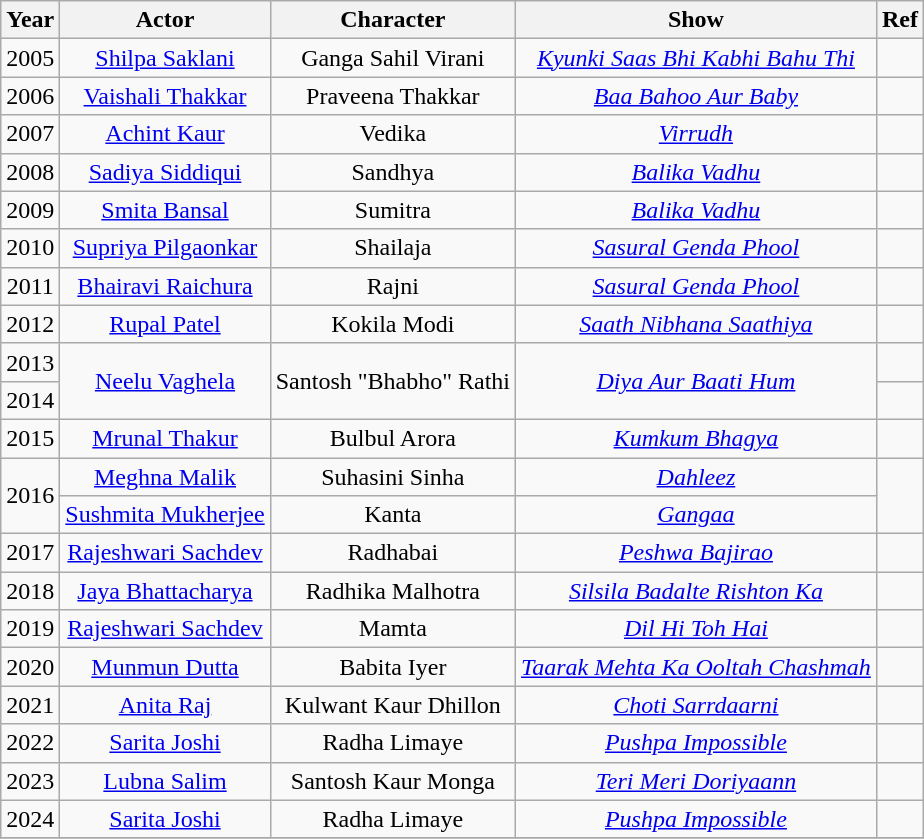<table class="wikitable sortable" style="text-align:center;">
<tr>
<th>Year</th>
<th>Actor</th>
<th>Character</th>
<th>Show</th>
<th>Ref</th>
</tr>
<tr>
<td>2005</td>
<td><a href='#'>Shilpa Saklani</a></td>
<td>Ganga Sahil Virani</td>
<td><em><a href='#'>Kyunki Saas Bhi Kabhi Bahu Thi</a></em></td>
<td></td>
</tr>
<tr>
<td>2006</td>
<td><a href='#'>Vaishali Thakkar</a></td>
<td>Praveena Thakkar</td>
<td><em><a href='#'>Baa Bahoo Aur Baby</a></em></td>
<td></td>
</tr>
<tr>
<td>2007</td>
<td><a href='#'>Achint Kaur</a></td>
<td>Vedika</td>
<td><em><a href='#'>Virrudh</a></em></td>
<td></td>
</tr>
<tr>
<td>2008</td>
<td><a href='#'>Sadiya Siddiqui</a></td>
<td>Sandhya</td>
<td><em><a href='#'>Balika Vadhu</a></em></td>
<td></td>
</tr>
<tr>
<td>2009</td>
<td><a href='#'>Smita Bansal</a></td>
<td>Sumitra</td>
<td><em><a href='#'>Balika Vadhu</a></em></td>
<td></td>
</tr>
<tr>
<td>2010</td>
<td><a href='#'>Supriya Pilgaonkar</a></td>
<td>Shailaja</td>
<td><em><a href='#'>Sasural Genda Phool</a></em></td>
<td></td>
</tr>
<tr>
<td>2011</td>
<td><a href='#'>Bhairavi Raichura</a></td>
<td>Rajni</td>
<td><em><a href='#'>Sasural Genda Phool</a></em></td>
<td></td>
</tr>
<tr>
<td>2012</td>
<td><a href='#'>Rupal Patel</a></td>
<td>Kokila Modi</td>
<td><em><a href='#'>Saath Nibhana Saathiya</a></em></td>
</tr>
<tr>
<td>2013</td>
<td rowspan=2><a href='#'>Neelu Vaghela</a></td>
<td rowspan=2>Santosh "Bhabho" Rathi</td>
<td rowspan=2><em><a href='#'>Diya Aur Baati Hum</a></em></td>
<td></td>
</tr>
<tr>
<td>2014</td>
<td></td>
</tr>
<tr>
<td>2015</td>
<td><a href='#'>Mrunal Thakur</a></td>
<td>Bulbul Arora</td>
<td><em><a href='#'>Kumkum Bhagya</a></em></td>
<td></td>
</tr>
<tr>
<td rowspan="2">2016</td>
<td><a href='#'>Meghna Malik</a></td>
<td>Suhasini Sinha</td>
<td><em><a href='#'>Dahleez</a></em></td>
<td rowspan="2"></td>
</tr>
<tr>
<td><a href='#'>Sushmita Mukherjee</a></td>
<td>Kanta</td>
<td><em><a href='#'>Gangaa</a></em></td>
</tr>
<tr>
<td>2017</td>
<td><a href='#'>Rajeshwari Sachdev</a></td>
<td>Radhabai</td>
<td><em><a href='#'>Peshwa Bajirao</a></em></td>
<td></td>
</tr>
<tr>
<td>2018</td>
<td><a href='#'>Jaya Bhattacharya</a></td>
<td>Radhika Malhotra</td>
<td><em><a href='#'>Silsila Badalte Rishton Ka</a></em></td>
<td></td>
</tr>
<tr>
<td>2019</td>
<td><a href='#'>Rajeshwari Sachdev</a></td>
<td>Mamta</td>
<td><em><a href='#'>Dil Hi Toh Hai</a></em></td>
<td></td>
</tr>
<tr>
<td>2020</td>
<td><a href='#'>Munmun Dutta</a></td>
<td>Babita Iyer</td>
<td><em><a href='#'>Taarak Mehta Ka Ooltah Chashmah</a></em></td>
<td></td>
</tr>
<tr>
<td>2021</td>
<td><a href='#'>Anita Raj</a></td>
<td>Kulwant Kaur Dhillon</td>
<td><em><a href='#'>Choti Sarrdaarni</a></em></td>
<td></td>
</tr>
<tr>
<td>2022</td>
<td><a href='#'>Sarita Joshi</a></td>
<td>Radha Limaye</td>
<td><em><a href='#'>Pushpa Impossible</a></em></td>
<td></td>
</tr>
<tr>
<td>2023</td>
<td><a href='#'>Lubna Salim</a></td>
<td>Santosh Kaur Monga</td>
<td><em><a href='#'>Teri Meri Doriyaann</a></em></td>
<td></td>
</tr>
<tr>
<td>2024</td>
<td><a href='#'>Sarita Joshi</a></td>
<td>Radha Limaye</td>
<td><em><a href='#'>Pushpa Impossible</a></em></td>
<td></td>
</tr>
<tr>
</tr>
</table>
